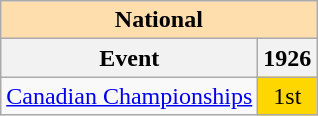<table class="wikitable" style="text-align:center">
<tr>
<th style="background-color: #ffdead; " colspan=2 align=center><strong>National</strong></th>
</tr>
<tr>
<th>Event</th>
<th>1926</th>
</tr>
<tr>
<td align=left><a href='#'>Canadian Championships</a></td>
<td bgcolor=gold>1st</td>
</tr>
</table>
